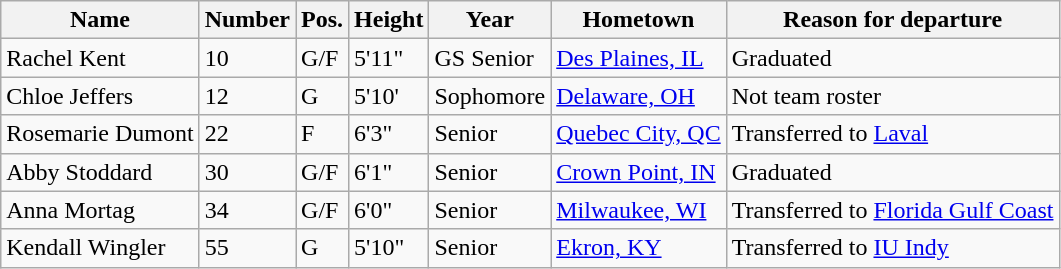<table class="wikitable sortable" border="1">
<tr>
<th>Name</th>
<th>Number</th>
<th>Pos.</th>
<th>Height</th>
<th>Year</th>
<th>Hometown</th>
<th class="unsortable">Reason for departure</th>
</tr>
<tr>
<td>Rachel Kent</td>
<td>10</td>
<td>G/F</td>
<td>5'11"</td>
<td>GS Senior</td>
<td><a href='#'>Des Plaines, IL</a></td>
<td>Graduated</td>
</tr>
<tr>
<td>Chloe Jeffers</td>
<td>12</td>
<td>G</td>
<td>5'10'</td>
<td>Sophomore</td>
<td><a href='#'>Delaware, OH</a></td>
<td>Not team roster</td>
</tr>
<tr>
<td>Rosemarie Dumont</td>
<td>22</td>
<td>F</td>
<td>6'3"</td>
<td>Senior</td>
<td><a href='#'>Quebec City, QC</a></td>
<td>Transferred to <a href='#'>Laval</a></td>
</tr>
<tr>
<td>Abby Stoddard</td>
<td>30</td>
<td>G/F</td>
<td>6'1"</td>
<td>Senior</td>
<td><a href='#'>Crown Point, IN</a></td>
<td>Graduated</td>
</tr>
<tr>
<td>Anna Mortag</td>
<td>34</td>
<td>G/F</td>
<td>6'0"</td>
<td>Senior</td>
<td><a href='#'>Milwaukee, WI</a></td>
<td>Transferred to <a href='#'>Florida Gulf Coast</a></td>
</tr>
<tr>
<td>Kendall Wingler</td>
<td>55</td>
<td>G</td>
<td>5'10"</td>
<td> Senior</td>
<td><a href='#'>Ekron, KY</a></td>
<td>Transferred to <a href='#'>IU Indy</a></td>
</tr>
</table>
